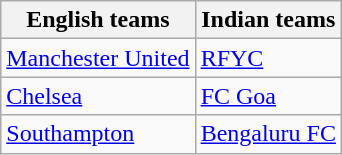<table class="wikitable sortable" style="text-align: left;">
<tr>
<th> English teams</th>
<th> Indian teams</th>
</tr>
<tr>
<td><a href='#'>Manchester United</a></td>
<td><a href='#'>RFYC</a></td>
</tr>
<tr>
<td><a href='#'>Chelsea</a></td>
<td><a href='#'>FC Goa</a></td>
</tr>
<tr>
<td><a href='#'>Southampton</a></td>
<td><a href='#'>Bengaluru FC</a></td>
</tr>
</table>
